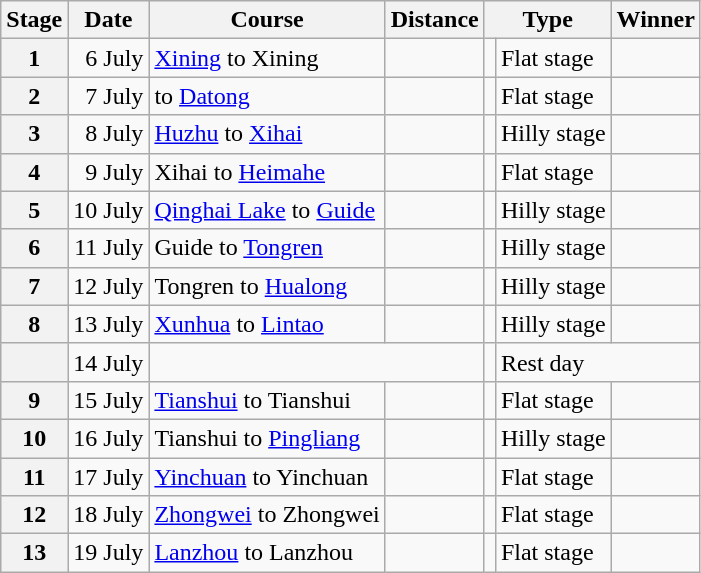<table class="wikitable">
<tr>
<th scope="col">Stage</th>
<th scope="col">Date</th>
<th scope="col">Course</th>
<th scope="col">Distance</th>
<th scope="col" colspan="2">Type</th>
<th scope="col">Winner</th>
</tr>
<tr>
<th style="text-align:center">1</th>
<td align=right>6 July</td>
<td><a href='#'>Xining</a> to Xining</td>
<td style="text-align:center;"></td>
<td></td>
<td>Flat stage</td>
<td></td>
</tr>
<tr>
<th style="text-align:center">2</th>
<td align=right>7 July</td>
<td> to <a href='#'>Datong</a></td>
<td style="text-align:center;"></td>
<td></td>
<td>Flat stage</td>
<td></td>
</tr>
<tr>
<th style="text-align:center">3</th>
<td align=right>8 July</td>
<td><a href='#'>Huzhu</a> to <a href='#'>Xihai</a></td>
<td style="text-align:center;"></td>
<td></td>
<td>Hilly stage</td>
<td></td>
</tr>
<tr>
<th style="text-align:center">4</th>
<td align=right>9 July</td>
<td>Xihai to <a href='#'>Heimahe</a></td>
<td style="text-align:center;"></td>
<td></td>
<td>Flat stage</td>
<td></td>
</tr>
<tr>
<th style="text-align:center">5</th>
<td align=right>10 July</td>
<td><a href='#'>Qinghai Lake</a> to <a href='#'>Guide</a></td>
<td style="text-align:center;"></td>
<td></td>
<td>Hilly stage</td>
<td></td>
</tr>
<tr>
<th style="text-align:center">6</th>
<td align=right>11 July</td>
<td>Guide to <a href='#'>Tongren</a></td>
<td style="text-align:center;"></td>
<td></td>
<td>Hilly stage</td>
<td></td>
</tr>
<tr>
<th style="text-align:center">7</th>
<td align=right>12 July</td>
<td>Tongren to <a href='#'>Hualong</a></td>
<td style="text-align:center;"></td>
<td></td>
<td>Hilly stage</td>
<td></td>
</tr>
<tr>
<th style="text-align:center">8</th>
<td align=right>13 July</td>
<td><a href='#'>Xunhua</a> to <a href='#'>Lintao</a></td>
<td style="text-align:center;"></td>
<td></td>
<td>Hilly stage</td>
<td></td>
</tr>
<tr>
<th scope="row"></th>
<td style="text-align:center;">14 July</td>
<td colspan="2"></td>
<td></td>
<td colspan="3">Rest day</td>
</tr>
<tr>
<th style="text-align:center">9</th>
<td align=right>15 July</td>
<td><a href='#'>Tianshui</a> to Tianshui</td>
<td style="text-align:center;"></td>
<td></td>
<td>Flat stage</td>
<td></td>
</tr>
<tr>
<th style="text-align:center">10</th>
<td align=right>16 July</td>
<td>Tianshui to <a href='#'>Pingliang</a></td>
<td style="text-align:center;"></td>
<td></td>
<td>Hilly stage</td>
<td></td>
</tr>
<tr>
<th style="text-align:center">11</th>
<td align=right>17 July</td>
<td><a href='#'>Yinchuan</a> to Yinchuan</td>
<td style="text-align:center;"></td>
<td></td>
<td>Flat stage</td>
<td></td>
</tr>
<tr>
<th style="text-align:center">12</th>
<td align=right>18 July</td>
<td><a href='#'>Zhongwei</a> to Zhongwei</td>
<td style="text-align:center;"></td>
<td></td>
<td>Flat stage</td>
<td></td>
</tr>
<tr>
<th style="text-align:center">13</th>
<td align=right>19 July</td>
<td><a href='#'>Lanzhou</a> to Lanzhou</td>
<td style="text-align:center;"></td>
<td></td>
<td>Flat stage</td>
<td></td>
</tr>
</table>
